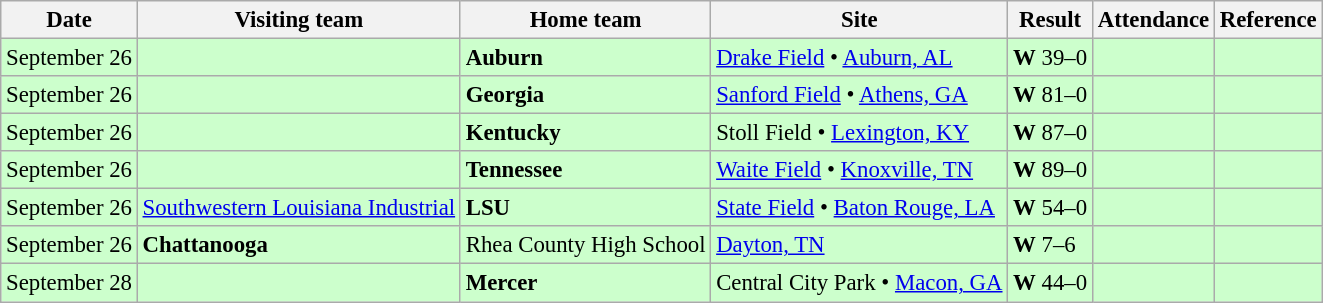<table class="wikitable" style="font-size:95%;">
<tr>
<th>Date</th>
<th>Visiting team</th>
<th>Home team</th>
<th>Site</th>
<th>Result</th>
<th>Attendance</th>
<th class="unsortable">Reference</th>
</tr>
<tr bgcolor=ccffcc>
<td>September 26</td>
<td></td>
<td><strong>Auburn</strong></td>
<td><a href='#'>Drake Field</a> • <a href='#'>Auburn, AL</a></td>
<td><strong>W</strong> 39–0</td>
<td></td>
<td></td>
</tr>
<tr bgcolor=ccffcc>
<td>September 26</td>
<td></td>
<td><strong>Georgia</strong></td>
<td><a href='#'>Sanford Field</a> • <a href='#'>Athens, GA</a></td>
<td><strong>W</strong> 81–0</td>
<td></td>
<td></td>
</tr>
<tr bgcolor=ccffcc>
<td>September 26</td>
<td></td>
<td><strong>Kentucky</strong></td>
<td>Stoll Field • <a href='#'>Lexington, KY</a></td>
<td><strong>W</strong> 87–0</td>
<td></td>
<td></td>
</tr>
<tr bgcolor=ccffcc>
<td>September 26</td>
<td></td>
<td><strong>Tennessee</strong></td>
<td><a href='#'>Waite Field</a> • <a href='#'>Knoxville, TN</a></td>
<td><strong>W</strong> 89–0</td>
<td></td>
<td></td>
</tr>
<tr bgcolor=ccffcc>
<td>September 26</td>
<td><a href='#'>Southwestern Louisiana Industrial</a></td>
<td><strong>LSU</strong></td>
<td><a href='#'>State Field</a> • <a href='#'>Baton Rouge, LA</a></td>
<td><strong>W</strong> 54–0</td>
<td></td>
<td></td>
</tr>
<tr bgcolor=ccffcc>
<td>September 26</td>
<td><strong>Chattanooga</strong></td>
<td>Rhea County High School</td>
<td><a href='#'>Dayton, TN</a></td>
<td><strong>W</strong> 7–6</td>
<td></td>
<td></td>
</tr>
<tr bgcolor=ccffcc>
<td>September 28</td>
<td></td>
<td><strong>Mercer</strong></td>
<td>Central City Park • <a href='#'>Macon, GA</a></td>
<td><strong>W</strong> 44–0</td>
<td></td>
<td></td>
</tr>
</table>
